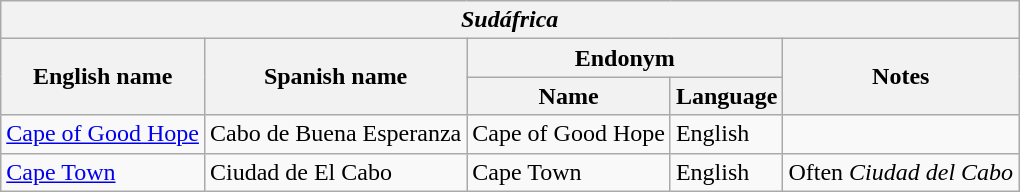<table class="wikitable sortable">
<tr>
<th colspan="5"> <em>Sudáfrica</em></th>
</tr>
<tr>
<th rowspan="2">English name</th>
<th rowspan="2">Spanish name</th>
<th colspan="2">Endonym</th>
<th rowspan="2">Notes</th>
</tr>
<tr>
<th>Name</th>
<th>Language</th>
</tr>
<tr>
<td><a href='#'>Cape of Good Hope</a></td>
<td>Cabo de Buena Esperanza</td>
<td>Cape of Good Hope</td>
<td>English</td>
<td></td>
</tr>
<tr>
<td><a href='#'>Cape Town</a></td>
<td>Ciudad de El Cabo</td>
<td>Cape Town</td>
<td>English</td>
<td>Often <em>Ciudad del Cabo</em></td>
</tr>
</table>
